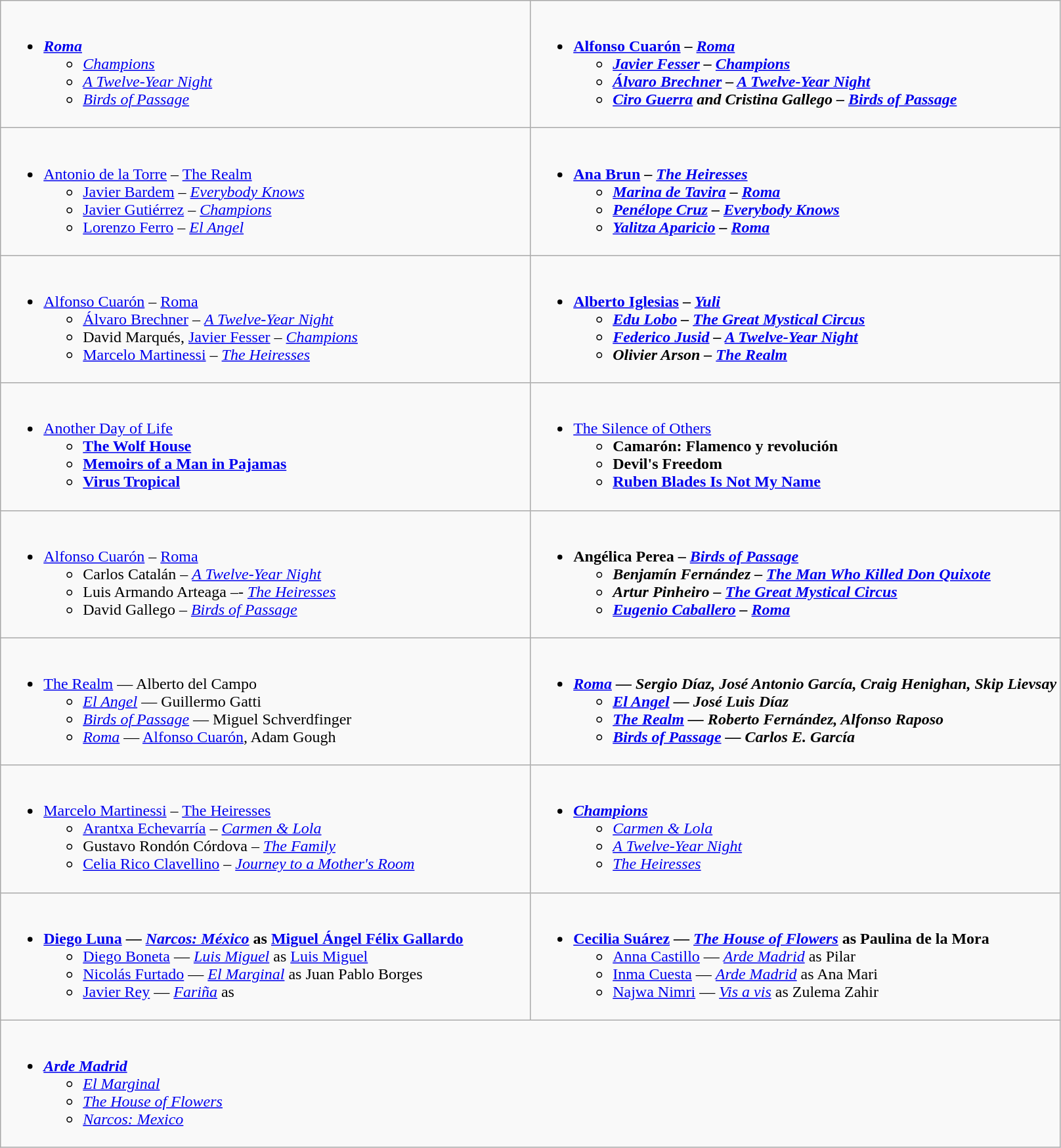<table class=wikitable style="width="100%">
<tr>
<td style="vertical-align:top;" width="50%"><br><ul><li><strong><em><a href='#'>Roma</a></em></strong><ul><li><em><a href='#'>Champions</a></em></li><li><em><a href='#'>A Twelve-Year Night</a></em></li><li><em><a href='#'>Birds of Passage</a></em></li></ul></li></ul></td>
<td style="vertical-align:top;" width="50%"><br><ul><li><strong><a href='#'>Alfonso Cuarón</a> – <em><a href='#'>Roma</a><strong><em><ul><li><a href='#'>Javier Fesser</a> – </em><a href='#'>Champions</a><em></li><li><a href='#'>Álvaro Brechner</a> – </em><a href='#'>A Twelve-Year Night</a><em></li><li><a href='#'>Ciro Guerra</a> and Cristina Gallego – </em><a href='#'>Birds of Passage</a><em></li></ul></li></ul></td>
</tr>
<tr>
<td style="vertical-align:top;" width="50%"><br><ul><li></strong><a href='#'>Antonio de la Torre</a> – </em><a href='#'>The Realm</a></em></strong><ul><li><a href='#'>Javier Bardem</a> – <em><a href='#'>Everybody Knows</a></em></li><li><a href='#'>Javier Gutiérrez</a> – <em><a href='#'>Champions</a></em></li><li><a href='#'>Lorenzo Ferro</a> – <em><a href='#'>El Angel</a></em></li></ul></li></ul></td>
<td style="vertical-align:top;" width="50%"><br><ul><li><strong><a href='#'>Ana Brun</a> – <em><a href='#'>The Heiresses</a><strong><em><ul><li><a href='#'>Marina de Tavira</a> – </em><a href='#'>Roma</a><em></li><li><a href='#'>Penélope Cruz</a> – </em><a href='#'>Everybody Knows</a><em></li><li><a href='#'>Yalitza Aparicio</a> – </em><a href='#'>Roma</a><em></li></ul></li></ul></td>
</tr>
<tr>
<td style="vertical-align:top;" width="50%"><br><ul><li></strong><a href='#'>Alfonso Cuarón</a> – </em><a href='#'>Roma</a></em></strong><ul><li><a href='#'>Álvaro Brechner</a> – <em><a href='#'>A Twelve-Year Night</a></em></li><li>David Marqués, <a href='#'>Javier Fesser</a> – <em><a href='#'>Champions</a></em></li><li><a href='#'>Marcelo Martinessi</a> – <em><a href='#'>The Heiresses</a></em></li></ul></li></ul></td>
<td style="vertical-align:top;" width="50%"><br><ul><li><strong><a href='#'>Alberto Iglesias</a> – <em><a href='#'>Yuli</a><strong><em><ul><li><a href='#'>Edu Lobo</a> – </em><a href='#'>The Great Mystical Circus</a><em></li><li><a href='#'>Federico Jusid</a> – </em><a href='#'>A Twelve-Year Night</a><em></li><li>Olivier Arson – </em><a href='#'>The Realm</a><em></li></ul></li></ul></td>
</tr>
<tr>
<td style="vertical-align:top;" width="50%"><br><ul><li></em></strong><a href='#'>Another Day of Life</a><strong><em><ul><li></em><a href='#'>The Wolf House</a><em></li><li></em><a href='#'>Memoirs of a Man in Pajamas</a><em></li><li></em><a href='#'>Virus Tropical</a><em></li></ul></li></ul></td>
<td style="vertical-align:top;" width="50%"><br><ul><li></em></strong><a href='#'>The Silence of Others</a><strong><em><ul><li></em>Camarón: Flamenco y revolución<em></li><li></em>Devil's Freedom<em></li><li></em><a href='#'>Ruben Blades Is Not My Name</a><em></li></ul></li></ul></td>
</tr>
<tr>
<td style="vertical-align:top;" width="50%"><br><ul><li></strong><a href='#'>Alfonso Cuarón</a> – </em><a href='#'>Roma</a></em></strong><ul><li>Carlos Catalán – <em><a href='#'>A Twelve-Year Night</a></em></li><li>Luis Armando Arteaga –- <em><a href='#'>The Heiresses</a></em></li><li>David Gallego – <em><a href='#'>Birds of Passage</a></em></li></ul></li></ul></td>
<td style="vertical-align:top;" width="50%"><br><ul><li><strong>Angélica Perea – <em><a href='#'>Birds of Passage</a><strong><em><ul><li>Benjamín Fernández – </em><a href='#'>The Man Who Killed Don Quixote</a><em></li><li>Artur Pinheiro – </em><a href='#'>The Great Mystical Circus</a><em></li><li><a href='#'>Eugenio Caballero</a> – </em><a href='#'>Roma</a><em></li></ul></li></ul></td>
</tr>
<tr>
<td style="vertical-align:top;" width="50%"><br><ul><li></em></strong><a href='#'>The Realm</a></em> — Alberto del Campo</strong><ul><li><em><a href='#'>El Angel</a></em> — Guillermo Gatti</li><li><em><a href='#'>Birds of Passage</a></em> — Miguel Schverdfinger</li><li><em><a href='#'>Roma</a></em> — <a href='#'>Alfonso Cuarón</a>, Adam Gough</li></ul></li></ul></td>
<td style="vertical-align:top;" width="50%"><br><ul><li><strong><em><a href='#'>Roma</a><em> — Sergio Díaz, José Antonio García, Craig Henighan, Skip Lievsay<strong><ul><li></em><a href='#'>El Angel</a><em> — José Luis Díaz</li><li></em><a href='#'>The Realm</a><em> — Roberto Fernández, Alfonso Raposo</li><li></em><a href='#'>Birds of Passage</a><em> — Carlos E. García</li></ul></li></ul></td>
</tr>
<tr>
<td style="vertical-align:top;" width="50%"><br><ul><li></strong><a href='#'>Marcelo Martinessi</a> – </em><a href='#'>The Heiresses</a></em></strong><ul><li><a href='#'>Arantxa Echevarría</a> – <em><a href='#'>Carmen & Lola</a></em></li><li>Gustavo Rondón Córdova – <em><a href='#'>The Family</a></em></li><li><a href='#'>Celia Rico Clavellino</a> – <em><a href='#'>Journey to a Mother's Room</a></em></li></ul></li></ul></td>
<td style="vertical-align:top;" width="50%"><br><ul><li><strong><em><a href='#'>Champions</a></em></strong><ul><li><em><a href='#'>Carmen & Lola</a></em></li><li><em><a href='#'>A Twelve-Year Night</a></em></li><li><em><a href='#'>The Heiresses</a></em></li></ul></li></ul></td>
</tr>
<tr>
<td style="vertical-align:top;" width="50%"><br><ul><li><strong><a href='#'>Diego Luna</a> — <em><a href='#'>Narcos: México</a></em> as <a href='#'>Miguel Ángel Félix Gallardo</a></strong><ul><li><a href='#'>Diego Boneta</a> — <em><a href='#'>Luis Miguel</a></em> as <a href='#'>Luis Miguel</a></li><li><a href='#'>Nicolás Furtado</a> — <em><a href='#'>El Marginal</a></em> as Juan Pablo Borges</li><li><a href='#'>Javier Rey</a> — <em><a href='#'>Fariña</a></em> as </li></ul></li></ul></td>
<td style="vertical-align:top;" width="50%"><br><ul><li><strong><a href='#'>Cecilia Suárez</a> — <em><a href='#'>The House of Flowers</a></em> as Paulina de la Mora</strong><ul><li><a href='#'>Anna Castillo</a> — <em><a href='#'>Arde Madrid</a></em> as Pilar</li><li><a href='#'>Inma Cuesta</a> — <em><a href='#'>Arde Madrid</a></em> as Ana Mari</li><li><a href='#'>Najwa Nimri</a> — <em><a href='#'>Vis a vis</a></em> as Zulema Zahir</li></ul></li></ul></td>
</tr>
<tr>
<td colspan = "2" style="vertical-align:top;" width="100%"><br><ul><li><strong><em><a href='#'>Arde Madrid</a></em></strong><ul><li><em><a href='#'>El Marginal</a></em></li><li><em><a href='#'>The House of Flowers</a></em></li><li><em><a href='#'>Narcos: Mexico</a></em></li></ul></li></ul></td>
</tr>
</table>
